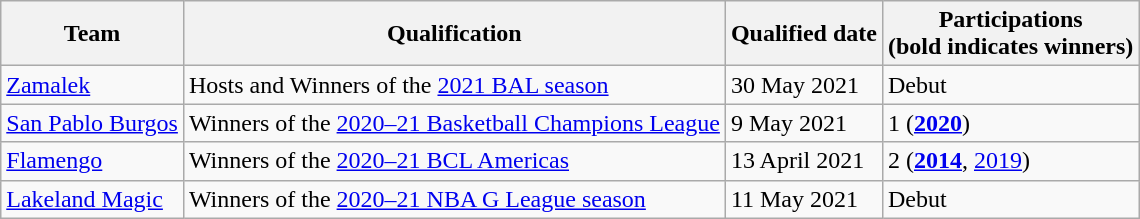<table class="wikitable">
<tr>
<th>Team</th>
<th>Qualification</th>
<th>Qualified date</th>
<th>Participations <br>(bold indicates winners)</th>
</tr>
<tr>
<td> <a href='#'>Zamalek</a></td>
<td>Hosts and Winners of the <a href='#'>2021 BAL season</a></td>
<td>30 May 2021</td>
<td>Debut</td>
</tr>
<tr>
<td> <a href='#'>San Pablo Burgos</a></td>
<td>Winners of the <a href='#'>2020–21 Basketball Champions League</a></td>
<td>9 May 2021</td>
<td>1 (<strong><a href='#'>2020</a></strong>)</td>
</tr>
<tr>
<td> <a href='#'>Flamengo</a></td>
<td>Winners of the <a href='#'>2020–21 BCL Americas</a></td>
<td>13 April 2021</td>
<td>2 (<strong><a href='#'>2014</a></strong>, <a href='#'>2019</a>)</td>
</tr>
<tr>
<td> <a href='#'>Lakeland Magic</a></td>
<td>Winners of the <a href='#'>2020–21 NBA G League season</a></td>
<td>11 May 2021</td>
<td>Debut</td>
</tr>
</table>
